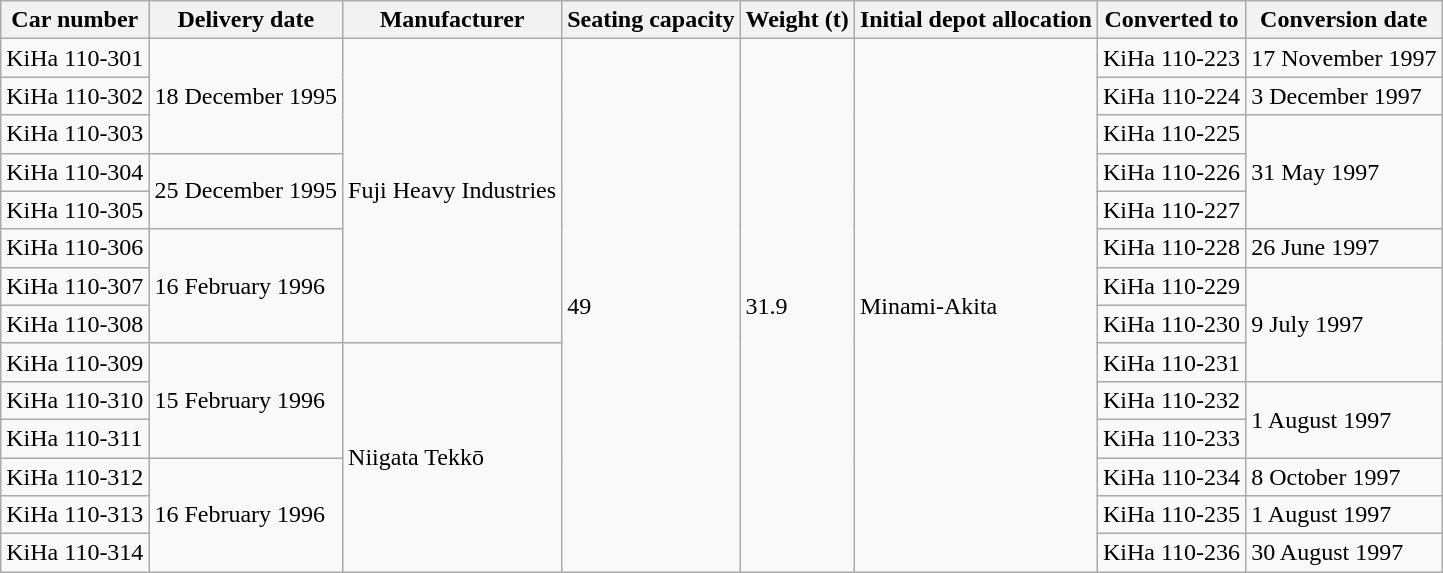<table class="wikitable">
<tr>
<th>Car number</th>
<th>Delivery date</th>
<th>Manufacturer</th>
<th>Seating capacity</th>
<th>Weight (t)</th>
<th>Initial depot allocation</th>
<th>Converted to</th>
<th>Conversion date</th>
</tr>
<tr>
<td>KiHa 110-301</td>
<td rowspan="3">18 December 1995</td>
<td rowspan=8>Fuji Heavy Industries</td>
<td rowspan=14>49</td>
<td rowspan=14>31.9</td>
<td rowspan=14>Minami-Akita</td>
<td>KiHa 110-223</td>
<td>17 November 1997</td>
</tr>
<tr>
<td>KiHa 110-302</td>
<td>KiHa 110-224</td>
<td>3 December 1997</td>
</tr>
<tr>
<td>KiHa 110-303</td>
<td>KiHa 110-225</td>
<td rowspan="3">31 May 1997</td>
</tr>
<tr>
<td>KiHa 110-304</td>
<td rowspan="2">25 December 1995</td>
<td>KiHa 110-226</td>
</tr>
<tr>
<td>KiHa 110-305</td>
<td>KiHa 110-227</td>
</tr>
<tr>
<td>KiHa 110-306</td>
<td rowspan="3">16 February 1996</td>
<td>KiHa 110-228</td>
<td>26 June 1997</td>
</tr>
<tr>
<td>KiHa 110-307</td>
<td>KiHa 110-229</td>
<td rowspan="3">9 July 1997</td>
</tr>
<tr>
<td>KiHa 110-308</td>
<td>KiHa 110-230</td>
</tr>
<tr>
<td>KiHa 110-309</td>
<td rowspan="3">15 February 1996</td>
<td rowspan=6>Niigata Tekkō</td>
<td>KiHa 110-231</td>
</tr>
<tr>
<td>KiHa 110-310</td>
<td>KiHa 110-232</td>
<td rowspan="2">1 August 1997</td>
</tr>
<tr>
<td>KiHa 110-311</td>
<td>KiHa 110-233</td>
</tr>
<tr>
<td>KiHa 110-312</td>
<td rowspan="3">16 February 1996</td>
<td>KiHa 110-234</td>
<td>8 October 1997</td>
</tr>
<tr>
<td>KiHa 110-313</td>
<td>KiHa 110-235</td>
<td>1 August 1997</td>
</tr>
<tr>
<td>KiHa 110-314</td>
<td>KiHa 110-236</td>
<td>30 August 1997</td>
</tr>
</table>
